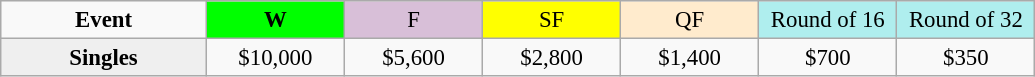<table class=wikitable style=font-size:95%;text-align:center>
<tr>
<td style="width:130px"><strong>Event</strong></td>
<td style="width:85px; background:lime"><strong>W</strong></td>
<td style="width:85px; background:thistle">F</td>
<td style="width:85px; background:#ffff00">SF</td>
<td style="width:85px; background:#ffebcd">QF</td>
<td style="width:85px; background:#afeeee">Round of 16</td>
<td style="width:85px; background:#afeeee">Round of 32</td>
</tr>
<tr>
<th style=background:#efefef>Singles </th>
<td>$10,000</td>
<td>$5,600</td>
<td>$2,800</td>
<td>$1,400</td>
<td>$700</td>
<td>$350</td>
</tr>
</table>
